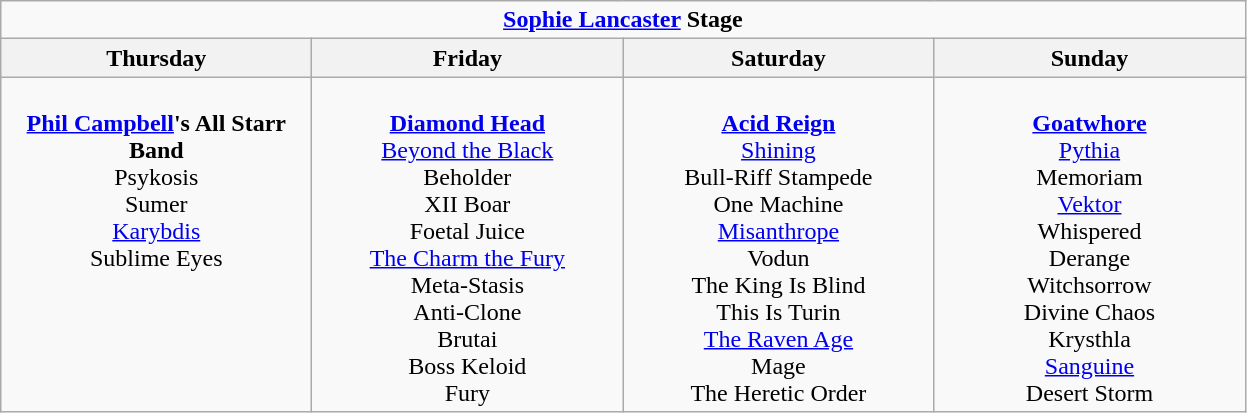<table class="wikitable">
<tr>
<td colspan="4" align="center"><strong><a href='#'>Sophie Lancaster</a> Stage</strong></td>
</tr>
<tr>
<th>Thursday</th>
<th>Friday</th>
<th>Saturday</th>
<th>Sunday</th>
</tr>
<tr>
<td align="center" valign="top" width="200"><br><strong><a href='#'>Phil Campbell</a>'s All Starr Band</strong><br>
Psykosis<br>
Sumer<br>
<a href='#'>Karybdis</a><br>
Sublime Eyes</td>
<td align="center" valign="top" width="200"><br><strong><a href='#'>Diamond Head</a></strong><br>
<a href='#'>Beyond the Black</a><br>
Beholder<br>
XII Boar<br>
Foetal Juice<br>
<a href='#'>The Charm the Fury</a><br>
Meta-Stasis<br>
Anti-Clone<br>
Brutai<br>
Boss Keloid<br>
Fury</td>
<td align="center" valign="top" width="200"><br><strong> <a href='#'>Acid Reign</a> </strong><br>
<a href='#'>Shining</a><br>
Bull-Riff Stampede<br>
One Machine<br>
<a href='#'>Misanthrope</a><br>
Vodun<br>
The King Is Blind<br>
This Is Turin<br>
<a href='#'>The Raven Age</a><br>
Mage<br>
The Heretic Order</td>
<td align="center" valign="top" width="200"><br><strong> <a href='#'>Goatwhore</a> </strong><br>
<a href='#'>Pythia</a><br>
Memoriam<br>
<a href='#'>Vektor</a><br>
Whispered<br>
Derange<br>
Witchsorrow<br>
Divine Chaos<br>
Krysthla<br>
<a href='#'>Sanguine</a><br>
Desert Storm</td>
</tr>
</table>
